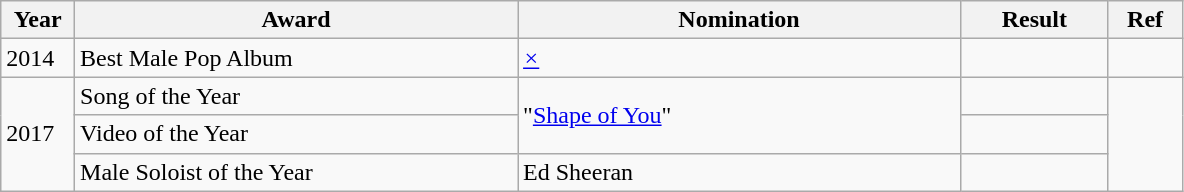<table class="wikitable" style="max-width:75%;">
<tr>
<th width=5%>Year</th>
<th style="width:30%;">Award</th>
<th style="width:30%;">Nomination</th>
<th style="width:10%;">Result</th>
<th style="width:5%;">Ref</th>
</tr>
<tr>
<td>2014</td>
<td>Best Male Pop Album</td>
<td><em><a href='#'>×</a></em></td>
<td></td>
<td></td>
</tr>
<tr>
<td rowspan="3">2017</td>
<td>Song of the Year</td>
<td rowspan="2">"<a href='#'>Shape of You</a>"</td>
<td></td>
<td rowspan="3"></td>
</tr>
<tr>
<td>Video of the Year</td>
<td></td>
</tr>
<tr>
<td>Male Soloist of the Year</td>
<td>Ed Sheeran</td>
<td></td>
</tr>
</table>
